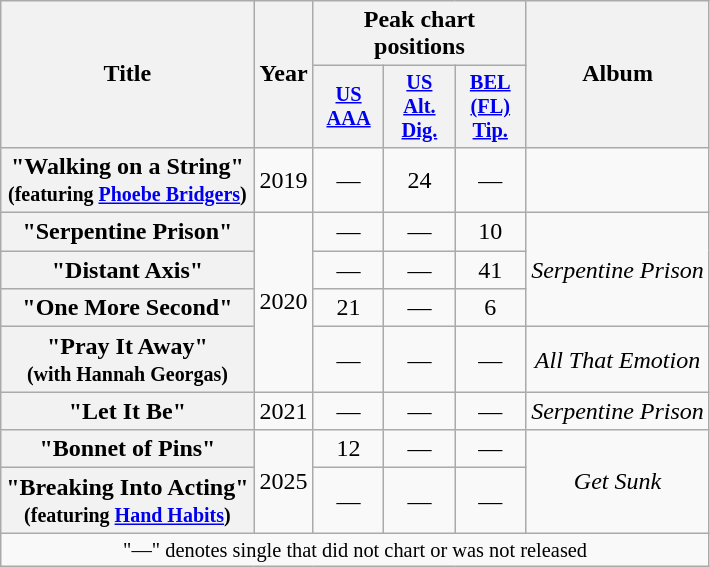<table class="wikitable plainrowheaders" style="text-align:center;">
<tr>
<th scope="col" rowspan="2">Title</th>
<th scope="col" rowspan="2">Year</th>
<th scope="col" colspan="3">Peak chart positions</th>
<th scope="col" rowspan="2">Album</th>
</tr>
<tr>
<th scope="col" style="width:3em;font-size:85%;"><a href='#'>US<br>AAA</a><br></th>
<th scope="col" style="width:3em;font-size:85%;"><a href='#'>US<br>Alt.<br>Dig.</a><br></th>
<th scope="col" style="width:3em;font-size:85%;"><a href='#'>BEL<br>(FL)<br>Tip.</a><br></th>
</tr>
<tr>
<th scope="row">"Walking on a String"<br><small>(featuring <a href='#'>Phoebe Bridgers</a>)</small></th>
<td>2019</td>
<td>—</td>
<td>24</td>
<td>—</td>
<td></td>
</tr>
<tr>
<th scope="row">"Serpentine Prison"</th>
<td rowspan="4">2020</td>
<td>—</td>
<td>—</td>
<td>10</td>
<td rowspan="3"><em>Serpentine Prison</em></td>
</tr>
<tr>
<th scope="row">"Distant Axis"</th>
<td>—</td>
<td>—</td>
<td>41</td>
</tr>
<tr>
<th scope="row">"One More Second"</th>
<td>21</td>
<td>—</td>
<td>6</td>
</tr>
<tr>
<th scope="row">"Pray It Away"<br><small>(with Hannah Georgas)</small></th>
<td>—</td>
<td>—</td>
<td>—</td>
<td><em>All That Emotion</em></td>
</tr>
<tr>
<th scope="row">"Let It Be"</th>
<td>2021</td>
<td>—</td>
<td>—</td>
<td>—</td>
<td><em>Serpentine Prison</em></td>
</tr>
<tr>
<th scope="row">"Bonnet of Pins"</th>
<td rowspan="2">2025</td>
<td>12</td>
<td>—</td>
<td>—</td>
<td rowspan="2"><em>Get Sunk</em></td>
</tr>
<tr>
<th scope="row">"Breaking Into Acting"<br><small>(featuring <a href='#'>Hand Habits</a>)</small></th>
<td>—</td>
<td>—</td>
<td>—</td>
</tr>
<tr>
<td colspan="10" style="font-size:85%;">"—" denotes single that did not chart or was not released</td>
</tr>
</table>
